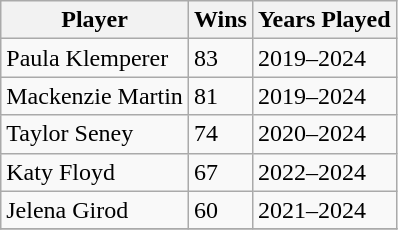<table class="wikitable">
<tr>
<th>Player</th>
<th>Wins</th>
<th>Years Played</th>
</tr>
<tr>
<td>Paula Klemperer</td>
<td>83</td>
<td>2019–2024</td>
</tr>
<tr>
<td>Mackenzie Martin</td>
<td>81</td>
<td>2019–2024</td>
</tr>
<tr>
<td>Taylor Seney</td>
<td>74</td>
<td>2020–2024</td>
</tr>
<tr>
<td>Katy Floyd</td>
<td>67</td>
<td>2022–2024</td>
</tr>
<tr>
<td>Jelena Girod</td>
<td>60</td>
<td>2021–2024</td>
</tr>
<tr>
</tr>
</table>
